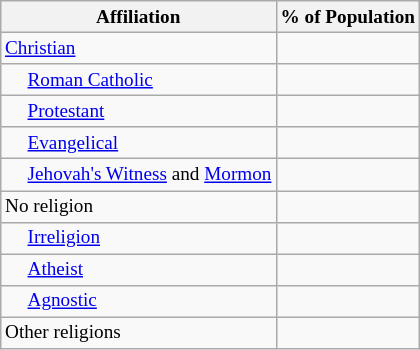<table class="wikitable sortable" style="margin: 1em auto 1em auto; font-size:80%;">
<tr>
<th>Affiliation</th>
<th colspan="2">% of Population</th>
</tr>
<tr>
<td><a href='#'>Christian</a></td>
<td align=right></td>
</tr>
<tr>
<td style="text-align:left; text-indent:15px;"><a href='#'>Roman Catholic</a></td>
<td align=right></td>
</tr>
<tr>
<td style="text-align:left; text-indent:15px;"><a href='#'>Protestant</a></td>
<td align=right></td>
</tr>
<tr>
<td style="text-align:left; text-indent:15px;"><a href='#'>Evangelical</a></td>
<td align=right></td>
</tr>
<tr>
<td style="text-align:left; text-indent:15px;"><a href='#'>Jehovah's Witness</a> and <a href='#'>Mormon</a></td>
<td align=right></td>
</tr>
<tr>
<td>No religion</td>
<td align=right></td>
</tr>
<tr>
<td style="text-align:left; text-indent:15px;"><a href='#'>Irreligion</a></td>
<td align=right></td>
</tr>
<tr>
<td style="text-align:left; text-indent:15px;"><a href='#'>Atheist</a></td>
<td align=right></td>
</tr>
<tr>
<td style="text-align:left; text-indent:15px;"><a href='#'>Agnostic</a></td>
<td align=right></td>
</tr>
<tr>
<td>Other religions</td>
<td align=right></td>
</tr>
</table>
